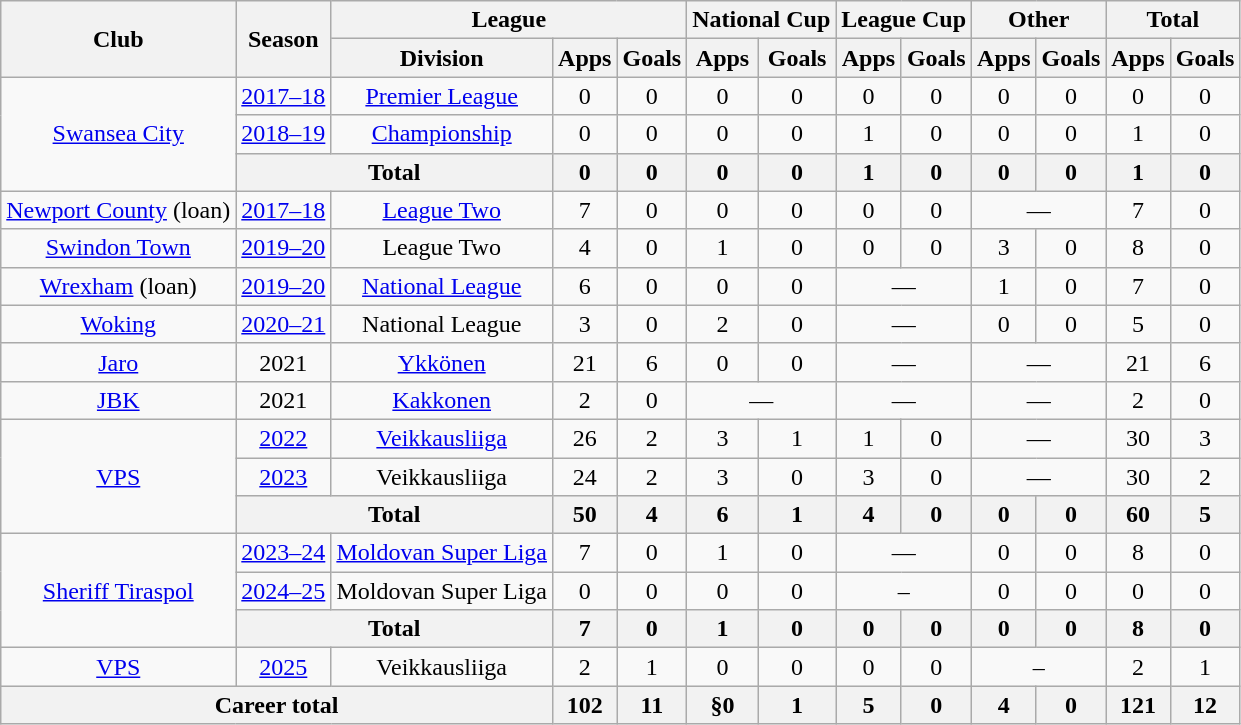<table class="wikitable" style="text-align:center">
<tr>
<th rowspan="2">Club</th>
<th rowspan="2">Season</th>
<th colspan="3">League</th>
<th colspan="2">National Cup</th>
<th colspan="2">League Cup</th>
<th colspan="2">Other</th>
<th colspan="2">Total</th>
</tr>
<tr>
<th>Division</th>
<th>Apps</th>
<th>Goals</th>
<th>Apps</th>
<th>Goals</th>
<th>Apps</th>
<th>Goals</th>
<th>Apps</th>
<th>Goals</th>
<th>Apps</th>
<th>Goals</th>
</tr>
<tr>
<td rowspan=3><a href='#'>Swansea City</a></td>
<td><a href='#'>2017–18</a></td>
<td><a href='#'>Premier League</a></td>
<td>0</td>
<td>0</td>
<td>0</td>
<td>0</td>
<td>0</td>
<td>0</td>
<td>0</td>
<td>0</td>
<td>0</td>
<td>0</td>
</tr>
<tr>
<td><a href='#'>2018–19</a></td>
<td><a href='#'>Championship</a></td>
<td>0</td>
<td>0</td>
<td>0</td>
<td>0</td>
<td>1</td>
<td>0</td>
<td>0</td>
<td>0</td>
<td>1</td>
<td>0</td>
</tr>
<tr>
<th colspan="2">Total</th>
<th>0</th>
<th>0</th>
<th>0</th>
<th>0</th>
<th>1</th>
<th>0</th>
<th>0</th>
<th>0</th>
<th>1</th>
<th>0</th>
</tr>
<tr>
<td><a href='#'>Newport County</a> (loan)</td>
<td><a href='#'>2017–18</a></td>
<td><a href='#'>League Two</a></td>
<td>7</td>
<td>0</td>
<td>0</td>
<td>0</td>
<td>0</td>
<td>0</td>
<td colspan=2>—</td>
<td>7</td>
<td>0</td>
</tr>
<tr>
<td><a href='#'>Swindon Town</a></td>
<td><a href='#'>2019–20</a></td>
<td>League Two</td>
<td>4</td>
<td>0</td>
<td>1</td>
<td>0</td>
<td>0</td>
<td>0</td>
<td>3</td>
<td>0</td>
<td>8</td>
<td>0</td>
</tr>
<tr>
<td><a href='#'>Wrexham</a> (loan)</td>
<td><a href='#'>2019–20</a></td>
<td><a href='#'>National League</a></td>
<td>6</td>
<td>0</td>
<td>0</td>
<td>0</td>
<td colspan=2>—</td>
<td>1</td>
<td>0</td>
<td>7</td>
<td>0</td>
</tr>
<tr>
<td><a href='#'>Woking</a></td>
<td><a href='#'>2020–21</a></td>
<td>National League</td>
<td>3</td>
<td>0</td>
<td>2</td>
<td>0</td>
<td colspan=2>—</td>
<td>0</td>
<td>0</td>
<td>5</td>
<td>0</td>
</tr>
<tr>
<td><a href='#'>Jaro</a></td>
<td>2021</td>
<td><a href='#'>Ykkönen</a></td>
<td>21</td>
<td>6</td>
<td>0</td>
<td>0</td>
<td colspan=2>—</td>
<td colspan=2>—</td>
<td>21</td>
<td>6</td>
</tr>
<tr>
<td><a href='#'>JBK</a></td>
<td>2021</td>
<td><a href='#'>Kakkonen</a></td>
<td>2</td>
<td>0</td>
<td colspan=2>—</td>
<td colspan=2>—</td>
<td colspan=2>—</td>
<td>2</td>
<td>0</td>
</tr>
<tr>
<td rowspan="3"><a href='#'>VPS</a></td>
<td><a href='#'>2022</a></td>
<td><a href='#'>Veikkausliiga</a></td>
<td>26</td>
<td>2</td>
<td>3</td>
<td>1</td>
<td>1</td>
<td>0</td>
<td colspan=2>—</td>
<td>30</td>
<td>3</td>
</tr>
<tr>
<td><a href='#'>2023</a></td>
<td>Veikkausliiga</td>
<td>24</td>
<td>2</td>
<td>3</td>
<td>0</td>
<td>3</td>
<td>0</td>
<td colspan=2>—</td>
<td>30</td>
<td>2</td>
</tr>
<tr>
<th colspan="2">Total</th>
<th>50</th>
<th>4</th>
<th>6</th>
<th>1</th>
<th>4</th>
<th>0</th>
<th>0</th>
<th>0</th>
<th>60</th>
<th>5</th>
</tr>
<tr>
<td rowspan=3><a href='#'>Sheriff Tiraspol</a></td>
<td><a href='#'>2023–24</a></td>
<td><a href='#'>Moldovan Super Liga</a></td>
<td>7</td>
<td>0</td>
<td>1</td>
<td>0</td>
<td colspan=2>—</td>
<td>0</td>
<td>0</td>
<td>8</td>
<td>0</td>
</tr>
<tr>
<td><a href='#'>2024–25</a></td>
<td>Moldovan Super Liga</td>
<td>0</td>
<td>0</td>
<td>0</td>
<td>0</td>
<td colspan=2>–</td>
<td>0</td>
<td>0</td>
<td>0</td>
<td>0</td>
</tr>
<tr>
<th colspan=2>Total</th>
<th>7</th>
<th>0</th>
<th>1</th>
<th>0</th>
<th>0</th>
<th>0</th>
<th>0</th>
<th>0</th>
<th>8</th>
<th>0</th>
</tr>
<tr>
<td><a href='#'>VPS</a></td>
<td><a href='#'>2025</a></td>
<td>Veikkausliiga</td>
<td>2</td>
<td>1</td>
<td>0</td>
<td>0</td>
<td>0</td>
<td>0</td>
<td colspan=2>–</td>
<td>2</td>
<td>1</td>
</tr>
<tr>
<th colspan="3">Career total</th>
<th>102</th>
<th>11</th>
<th>§0</th>
<th>1</th>
<th>5</th>
<th>0</th>
<th>4</th>
<th>0</th>
<th>121</th>
<th>12</th>
</tr>
</table>
